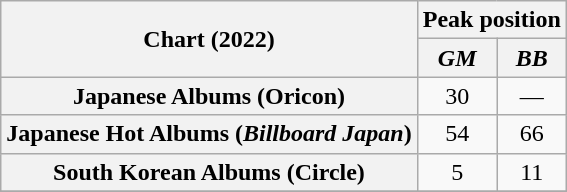<table class="wikitable plainrowheaders" style="text-align:center">
<tr>
<th scope="col" rowspan="2">Chart (2022)</th>
<th scope="col" colspan="2">Peak position</th>
</tr>
<tr>
<th><em>GM</em></th>
<th><em>BB</em></th>
</tr>
<tr>
<th scope="row">Japanese Albums (Oricon)</th>
<td>30</td>
<td>—</td>
</tr>
<tr>
<th scope="row">Japanese Hot Albums (<em>Billboard Japan</em>)</th>
<td>54</td>
<td>66</td>
</tr>
<tr>
<th scope="row">South Korean Albums (Circle)</th>
<td>5</td>
<td>11</td>
</tr>
<tr>
</tr>
</table>
